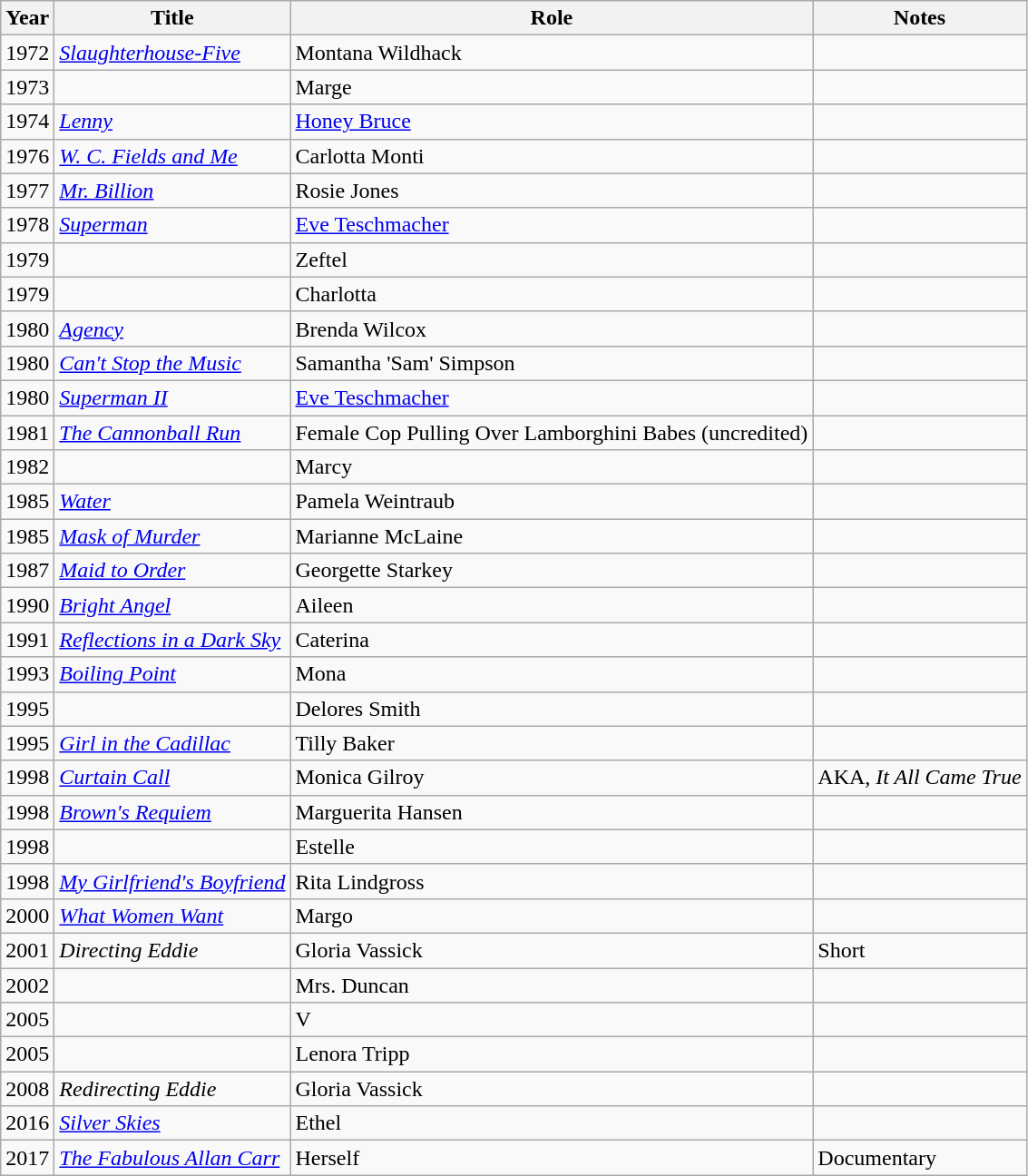<table class="wikitable sortable">
<tr>
<th>Year</th>
<th>Title</th>
<th>Role</th>
<th class="unsortable">Notes</th>
</tr>
<tr>
<td>1972</td>
<td><em><a href='#'>Slaughterhouse-Five</a></em></td>
<td>Montana Wildhack</td>
<td></td>
</tr>
<tr>
<td>1973</td>
<td><em></em></td>
<td>Marge</td>
<td></td>
</tr>
<tr>
<td>1974</td>
<td><em><a href='#'>Lenny</a></em></td>
<td><a href='#'>Honey Bruce</a></td>
<td></td>
</tr>
<tr>
<td>1976</td>
<td><em><a href='#'>W. C. Fields and Me</a></em></td>
<td>Carlotta Monti</td>
<td></td>
</tr>
<tr>
<td>1977</td>
<td><em><a href='#'>Mr. Billion</a></em></td>
<td>Rosie Jones</td>
<td></td>
</tr>
<tr>
<td>1978</td>
<td><em><a href='#'>Superman</a></em></td>
<td><a href='#'>Eve Teschmacher</a></td>
<td></td>
</tr>
<tr>
<td>1979</td>
<td><em></em></td>
<td>Zeftel</td>
<td></td>
</tr>
<tr>
<td>1979</td>
<td><em></em></td>
<td>Charlotta</td>
<td></td>
</tr>
<tr>
<td>1980</td>
<td><em><a href='#'>Agency</a></em></td>
<td>Brenda Wilcox</td>
<td></td>
</tr>
<tr>
<td>1980</td>
<td><em><a href='#'>Can't Stop the Music</a></em></td>
<td>Samantha 'Sam' Simpson</td>
<td></td>
</tr>
<tr>
<td>1980</td>
<td><em><a href='#'>Superman II</a></em></td>
<td><a href='#'>Eve Teschmacher</a></td>
<td></td>
</tr>
<tr>
<td>1981</td>
<td><em><a href='#'>The Cannonball Run</a></em></td>
<td>Female Cop Pulling Over Lamborghini Babes (uncredited)</td>
<td></td>
</tr>
<tr>
<td>1982</td>
<td><em></em></td>
<td>Marcy</td>
<td></td>
</tr>
<tr>
<td>1985</td>
<td><em><a href='#'>Water</a></em></td>
<td>Pamela Weintraub</td>
<td></td>
</tr>
<tr>
<td>1985</td>
<td><em><a href='#'>Mask of Murder</a></em></td>
<td>Marianne McLaine</td>
<td></td>
</tr>
<tr>
<td>1987</td>
<td><em><a href='#'>Maid to Order</a></em></td>
<td>Georgette Starkey</td>
<td></td>
</tr>
<tr>
<td>1990</td>
<td><em><a href='#'>Bright Angel</a></em></td>
<td>Aileen</td>
<td></td>
</tr>
<tr>
<td>1991</td>
<td><em><a href='#'>Reflections in a Dark Sky</a></em></td>
<td>Caterina</td>
<td></td>
</tr>
<tr>
<td>1993</td>
<td><em><a href='#'>Boiling Point</a></em></td>
<td>Mona</td>
<td></td>
</tr>
<tr>
<td>1995</td>
<td><em></em></td>
<td>Delores Smith</td>
<td></td>
</tr>
<tr>
<td>1995</td>
<td><em><a href='#'>Girl in the Cadillac</a></em></td>
<td>Tilly Baker</td>
<td></td>
</tr>
<tr>
<td>1998</td>
<td><em><a href='#'>Curtain Call</a></em></td>
<td>Monica Gilroy</td>
<td>AKA, <em>It All Came True</em></td>
</tr>
<tr>
<td>1998</td>
<td><em><a href='#'>Brown's Requiem</a></em></td>
<td>Marguerita Hansen</td>
<td></td>
</tr>
<tr>
<td>1998</td>
<td><em></em></td>
<td>Estelle</td>
<td></td>
</tr>
<tr>
<td>1998</td>
<td><em><a href='#'>My Girlfriend's Boyfriend</a></em></td>
<td>Rita Lindgross</td>
<td></td>
</tr>
<tr>
<td>2000</td>
<td><em><a href='#'>What Women Want</a></em></td>
<td>Margo</td>
<td></td>
</tr>
<tr>
<td>2001</td>
<td><em>Directing Eddie</em></td>
<td>Gloria Vassick</td>
<td>Short</td>
</tr>
<tr>
<td>2002</td>
<td><em></em></td>
<td>Mrs. Duncan</td>
<td></td>
</tr>
<tr>
<td>2005</td>
<td><em></em></td>
<td>V</td>
<td></td>
</tr>
<tr>
<td>2005</td>
<td><em></em></td>
<td>Lenora Tripp</td>
<td></td>
</tr>
<tr>
<td>2008</td>
<td><em>Redirecting Eddie</em></td>
<td>Gloria Vassick</td>
<td></td>
</tr>
<tr>
<td>2016</td>
<td><em><a href='#'>Silver Skies</a></em></td>
<td>Ethel</td>
<td></td>
</tr>
<tr>
<td>2017</td>
<td><em><a href='#'>The Fabulous Allan Carr</a></em></td>
<td>Herself</td>
<td>Documentary</td>
</tr>
</table>
